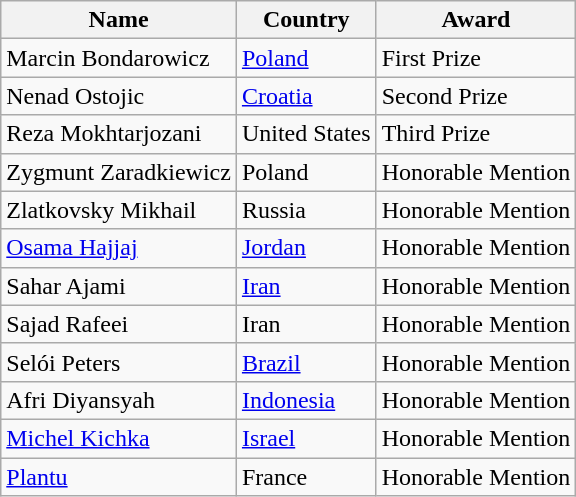<table class="wikitable">
<tr>
<th>Name</th>
<th>Country</th>
<th>Award</th>
</tr>
<tr>
<td>Marcin Bondarowicz</td>
<td><a href='#'>Poland</a></td>
<td>First Prize</td>
</tr>
<tr>
<td>Nenad Ostojic</td>
<td><a href='#'>Croatia</a></td>
<td>Second Prize</td>
</tr>
<tr>
<td>Reza Mokhtarjozani</td>
<td>United States</td>
<td>Third Prize</td>
</tr>
<tr>
<td>Zygmunt Zaradkiewicz</td>
<td>Poland</td>
<td>Honorable Mention</td>
</tr>
<tr>
<td>Zlatkovsky Mikhail</td>
<td>Russia</td>
<td>Honorable Mention</td>
</tr>
<tr>
<td><a href='#'>Osama Hajjaj</a></td>
<td><a href='#'>Jordan</a></td>
<td>Honorable Mention</td>
</tr>
<tr>
<td>Sahar Ajami</td>
<td><a href='#'>Iran</a></td>
<td>Honorable Mention</td>
</tr>
<tr>
<td>Sajad Rafeei</td>
<td>Iran</td>
<td>Honorable Mention</td>
</tr>
<tr>
<td>Selói Peters</td>
<td><a href='#'>Brazil</a></td>
<td>Honorable Mention</td>
</tr>
<tr>
<td>Afri Diyansyah</td>
<td><a href='#'>Indonesia</a></td>
<td>Honorable Mention</td>
</tr>
<tr>
<td><a href='#'>Michel Kichka</a></td>
<td><a href='#'>Israel</a></td>
<td>Honorable Mention</td>
</tr>
<tr>
<td><a href='#'>Plantu</a></td>
<td>France</td>
<td>Honorable Mention</td>
</tr>
</table>
